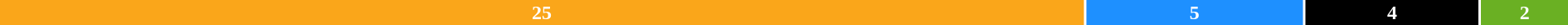<table style="width:100%; text-align:center;">
<tr style="color:white;">
<td style="background:#FAA61A; width:69.44%;"><strong>25</strong></td>
<td style="background:dodgerblue ; width:13.89%;"><strong>5</strong></td>
<td style="background:#000000; width:11.11%;"><strong>4</strong></td>
<td style="background:#6AB023; width:5.56%;"><strong>2</strong></td>
</tr>
<tr>
<td></td>
<td></td>
<td><span></span></td>
<td></td>
</tr>
</table>
